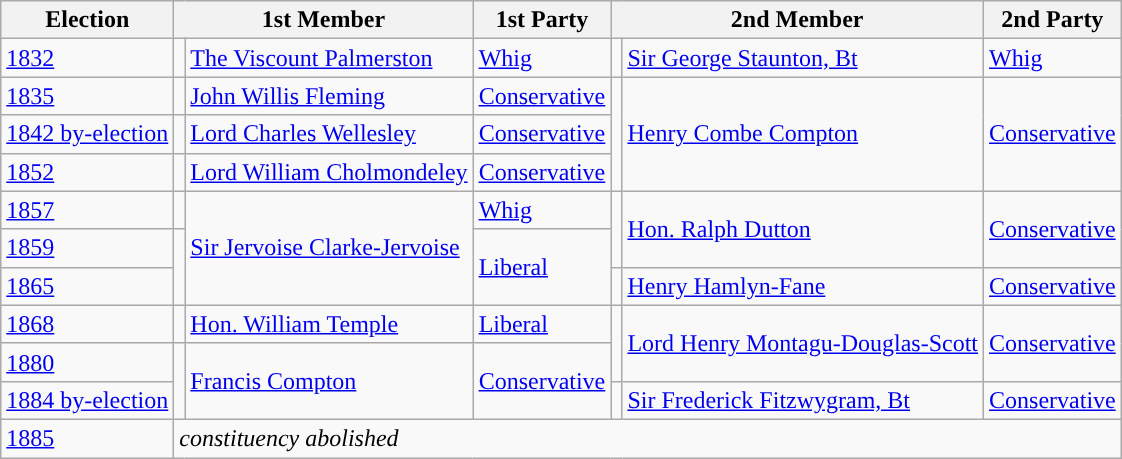<table class="wikitable">
<tr>
<th>Election</th>
<th colspan="2">1st Member</th>
<th>1st Party</th>
<th colspan="2">2nd Member</th>
<th>2nd Party</th>
</tr>
<tr>
<td><a href='#'>1832</a></td>
<td style="color:inherit;background-color: "></td>
<td><a href='#'>The Viscount Palmerston</a></td>
<td><a href='#'>Whig</a></td>
<td style="color:inherit;background-color: "></td>
<td><a href='#'>Sir George Staunton, Bt</a></td>
<td><a href='#'>Whig</a></td>
</tr>
<tr>
<td><a href='#'>1835</a></td>
<td style="color:inherit;background-color: "></td>
<td><a href='#'>John Willis Fleming</a></td>
<td><a href='#'>Conservative</a></td>
<td rowspan="3" style="color:inherit;background-color: "></td>
<td rowspan="3"><a href='#'>Henry Combe Compton</a></td>
<td rowspan="3"><a href='#'>Conservative</a></td>
</tr>
<tr>
<td><a href='#'>1842 by-election</a></td>
<td style="color:inherit;background-color: "></td>
<td><a href='#'>Lord Charles Wellesley</a></td>
<td><a href='#'>Conservative</a></td>
</tr>
<tr>
<td><a href='#'>1852</a></td>
<td style="color:inherit;background-color: "></td>
<td><a href='#'>Lord William Cholmondeley</a></td>
<td><a href='#'>Conservative</a></td>
</tr>
<tr>
<td><a href='#'>1857</a></td>
<td style="color:inherit;background-color: "></td>
<td rowspan="3"><a href='#'>Sir Jervoise Clarke-Jervoise</a></td>
<td><a href='#'>Whig</a></td>
<td rowspan="2" style="color:inherit;background-color: "></td>
<td rowspan="2"><a href='#'>Hon. Ralph Dutton</a></td>
<td rowspan="2"><a href='#'>Conservative</a></td>
</tr>
<tr>
<td><a href='#'>1859</a></td>
<td rowspan="2" style="color:inherit;background-color: "></td>
<td rowspan="2"><a href='#'>Liberal</a></td>
</tr>
<tr>
<td><a href='#'>1865</a></td>
<td style="color:inherit;background-color: "></td>
<td><a href='#'>Henry Hamlyn-Fane</a></td>
<td><a href='#'>Conservative</a></td>
</tr>
<tr>
<td><a href='#'>1868</a></td>
<td style="color:inherit;background-color: "></td>
<td><a href='#'>Hon. William Temple</a></td>
<td><a href='#'>Liberal</a></td>
<td rowspan="2" style="color:inherit;background-color: "></td>
<td rowspan="2"><a href='#'>Lord Henry Montagu-Douglas-Scott</a></td>
<td rowspan="2"><a href='#'>Conservative</a></td>
</tr>
<tr>
<td><a href='#'>1880</a></td>
<td rowspan="2" style="color:inherit;background-color: "></td>
<td rowspan="2"><a href='#'>Francis Compton</a></td>
<td rowspan="2"><a href='#'>Conservative</a></td>
</tr>
<tr>
<td><a href='#'>1884 by-election</a></td>
<td style="color:inherit;background-color: "></td>
<td><a href='#'>Sir Frederick Fitzwygram, Bt</a></td>
<td><a href='#'>Conservative</a></td>
</tr>
<tr>
<td><a href='#'>1885</a></td>
<td colspan="6"><em>constituency abolished</em></td>
</tr>
</table>
